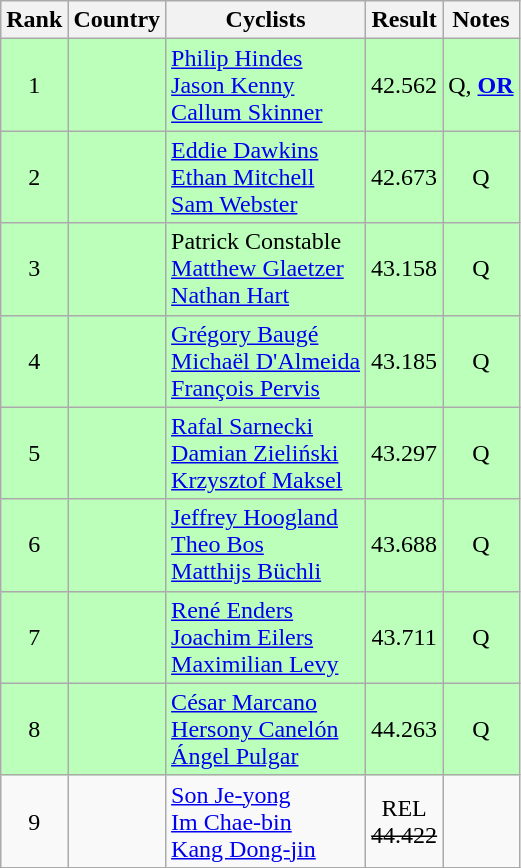<table class="wikitable sortable" style="text-align:center;">
<tr>
<th>Rank</th>
<th>Country</th>
<th class="unsortable">Cyclists</th>
<th>Result</th>
<th class="unsortable">Notes</th>
</tr>
<tr bgcolor=bbffbb>
<td>1</td>
<td align="left"></td>
<td align="left"><a href='#'>Philip Hindes</a><br><a href='#'>Jason Kenny</a><br><a href='#'>Callum Skinner</a></td>
<td>42.562</td>
<td>Q, <strong><a href='#'>OR</a></strong></td>
</tr>
<tr bgcolor=bbffbb>
<td>2</td>
<td align="left"></td>
<td align="left"><a href='#'>Eddie Dawkins</a><br><a href='#'>Ethan Mitchell</a><br><a href='#'>Sam Webster</a></td>
<td>42.673</td>
<td>Q</td>
</tr>
<tr bgcolor=bbffbb>
<td>3</td>
<td align="left"></td>
<td align="left">Patrick Constable<br><a href='#'>Matthew Glaetzer</a><br><a href='#'>Nathan Hart</a></td>
<td>43.158</td>
<td>Q</td>
</tr>
<tr bgcolor=bbffbb>
<td>4</td>
<td align="left"></td>
<td align="left"><a href='#'>Grégory Baugé</a><br><a href='#'>Michaël D'Almeida</a><br><a href='#'>François Pervis</a></td>
<td>43.185</td>
<td>Q</td>
</tr>
<tr bgcolor=bbffbb>
<td>5</td>
<td align="left"></td>
<td align="left"><a href='#'>Rafal Sarnecki</a><br><a href='#'>Damian Zieliński</a><br><a href='#'>Krzysztof Maksel</a></td>
<td>43.297</td>
<td>Q</td>
</tr>
<tr bgcolor=bbffbb>
<td>6</td>
<td align="left"></td>
<td align="left"><a href='#'>Jeffrey Hoogland</a><br><a href='#'>Theo Bos</a><br><a href='#'>Matthijs Büchli</a></td>
<td>43.688</td>
<td>Q</td>
</tr>
<tr bgcolor=bbffbb>
<td>7</td>
<td align="left"></td>
<td align="left"><a href='#'>René Enders</a><br><a href='#'>Joachim Eilers</a><br><a href='#'>Maximilian Levy</a></td>
<td>43.711</td>
<td>Q</td>
</tr>
<tr bgcolor=bbffbb>
<td>8</td>
<td align="left"></td>
<td align="left"><a href='#'>César Marcano</a><br><a href='#'>Hersony Canelón</a><br><a href='#'>Ángel Pulgar</a></td>
<td>44.263</td>
<td>Q</td>
</tr>
<tr>
<td>9</td>
<td align="left"></td>
<td align="left"><a href='#'>Son Je-yong</a><br><a href='#'>Im Chae-bin</a><br><a href='#'>Kang Dong-jin</a></td>
<td>REL<br><s>44.422</s></td>
<td></td>
</tr>
</table>
